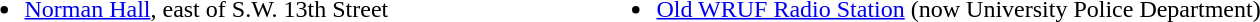<table>
<tr>
<td valign="top" width=10%><br><ul><li><a href='#'>Norman Hall</a>, east of S.W. 13th Street</li></ul></td>
<td valign="top" width=20%><br><ul><li><a href='#'>Old WRUF Radio Station</a> (now University Police Department)</li></ul></td>
</tr>
</table>
